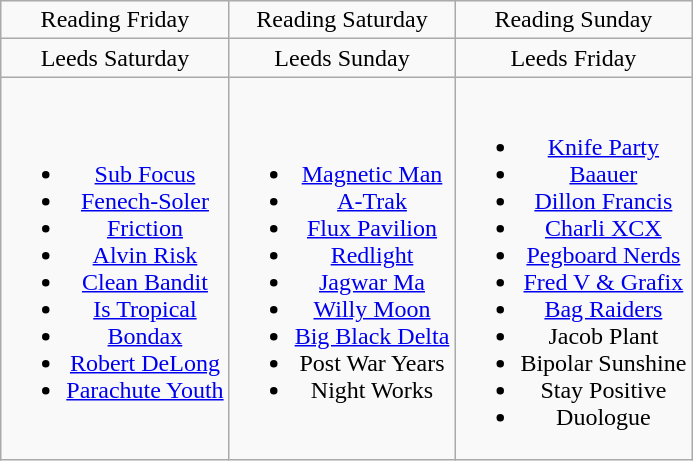<table class="wikitable" style="text-align:center;">
<tr>
<td>Reading Friday</td>
<td>Reading Saturday</td>
<td>Reading Sunday</td>
</tr>
<tr>
<td>Leeds Saturday</td>
<td>Leeds Sunday</td>
<td>Leeds Friday</td>
</tr>
<tr>
<td><br><ul><li><a href='#'>Sub Focus</a></li><li><a href='#'>Fenech-Soler</a></li><li><a href='#'>Friction</a></li><li><a href='#'>Alvin Risk</a></li><li><a href='#'>Clean Bandit</a></li><li><a href='#'>Is Tropical</a></li><li><a href='#'>Bondax</a></li><li><a href='#'>Robert DeLong</a></li><li><a href='#'>Parachute Youth</a></li></ul></td>
<td><br><ul><li><a href='#'>Magnetic Man</a></li><li><a href='#'>A-Trak</a></li><li><a href='#'>Flux Pavilion</a></li><li><a href='#'>Redlight</a></li><li><a href='#'>Jagwar Ma</a></li><li><a href='#'>Willy Moon</a></li><li><a href='#'>Big Black Delta</a></li><li>Post War Years</li><li>Night Works</li></ul></td>
<td><br><ul><li><a href='#'>Knife Party</a></li><li><a href='#'>Baauer</a></li><li><a href='#'>Dillon Francis</a></li><li><a href='#'>Charli XCX</a></li><li><a href='#'>Pegboard Nerds</a></li><li><a href='#'>Fred V & Grafix</a></li><li><a href='#'>Bag Raiders</a></li><li>Jacob Plant</li><li>Bipolar Sunshine</li><li>Stay Positive</li><li>Duologue</li></ul></td>
</tr>
</table>
